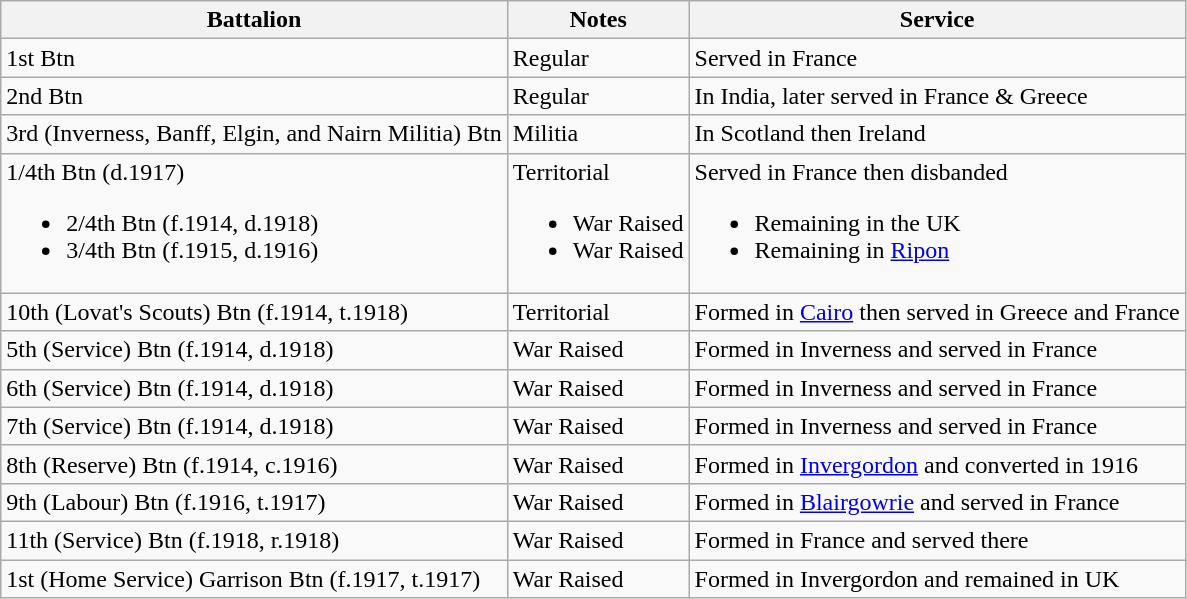<table class="wikitable mw-collapsible">
<tr>
<th>Battalion</th>
<th>Notes</th>
<th>Service</th>
</tr>
<tr>
<td>1st Btn</td>
<td>Regular</td>
<td>Served in France</td>
</tr>
<tr>
<td>2nd Btn</td>
<td>Regular</td>
<td>In India, later served in France & Greece</td>
</tr>
<tr>
<td>3rd (Inverness, Banff, Elgin, and Nairn Militia) Btn</td>
<td>Militia</td>
<td>In Scotland then Ireland</td>
</tr>
<tr>
<td>1/4th Btn (d.1917)<br><ul><li>2/4th Btn (f.1914, d.1918)</li><li>3/4th Btn (f.1915, d.1916)</li></ul></td>
<td>Territorial<br><ul><li>War Raised</li><li>War Raised</li></ul></td>
<td>Served in France then disbanded<br><ul><li>Remaining in the UK</li><li>Remaining in <a href='#'>Ripon</a></li></ul></td>
</tr>
<tr>
<td>10th (Lovat's Scouts) Btn (f.1914, t.1918)</td>
<td>Territorial</td>
<td>Formed in <a href='#'>Cairo</a> then served in Greece and France</td>
</tr>
<tr>
<td>5th (Service) Btn (f.1914, d.1918)</td>
<td>War Raised</td>
<td>Formed in Inverness and served in France</td>
</tr>
<tr>
<td>6th (Service) Btn (f.1914, d.1918)</td>
<td>War Raised</td>
<td>Formed in Inverness and served in France</td>
</tr>
<tr>
<td>7th (Service) Btn (f.1914, d.1918)</td>
<td>War Raised</td>
<td>Formed in Inverness and served in France</td>
</tr>
<tr>
<td>8th (Reserve) Btn (f.1914, c.1916)</td>
<td>War Raised</td>
<td>Formed in <a href='#'>Invergordon</a> and converted in 1916</td>
</tr>
<tr>
<td>9th (Labour) Btn (f.1916, t.1917)</td>
<td>War Raised</td>
<td>Formed in <a href='#'>Blairgowrie</a> and served in France</td>
</tr>
<tr>
<td>11th (Service) Btn (f.1918, r.1918)</td>
<td>War Raised</td>
<td>Formed in France and served there</td>
</tr>
<tr>
<td>1st (Home Service) Garrison Btn (f.1917, t.1917)</td>
<td>War Raised</td>
<td>Formed in Invergordon and remained in UK</td>
</tr>
</table>
